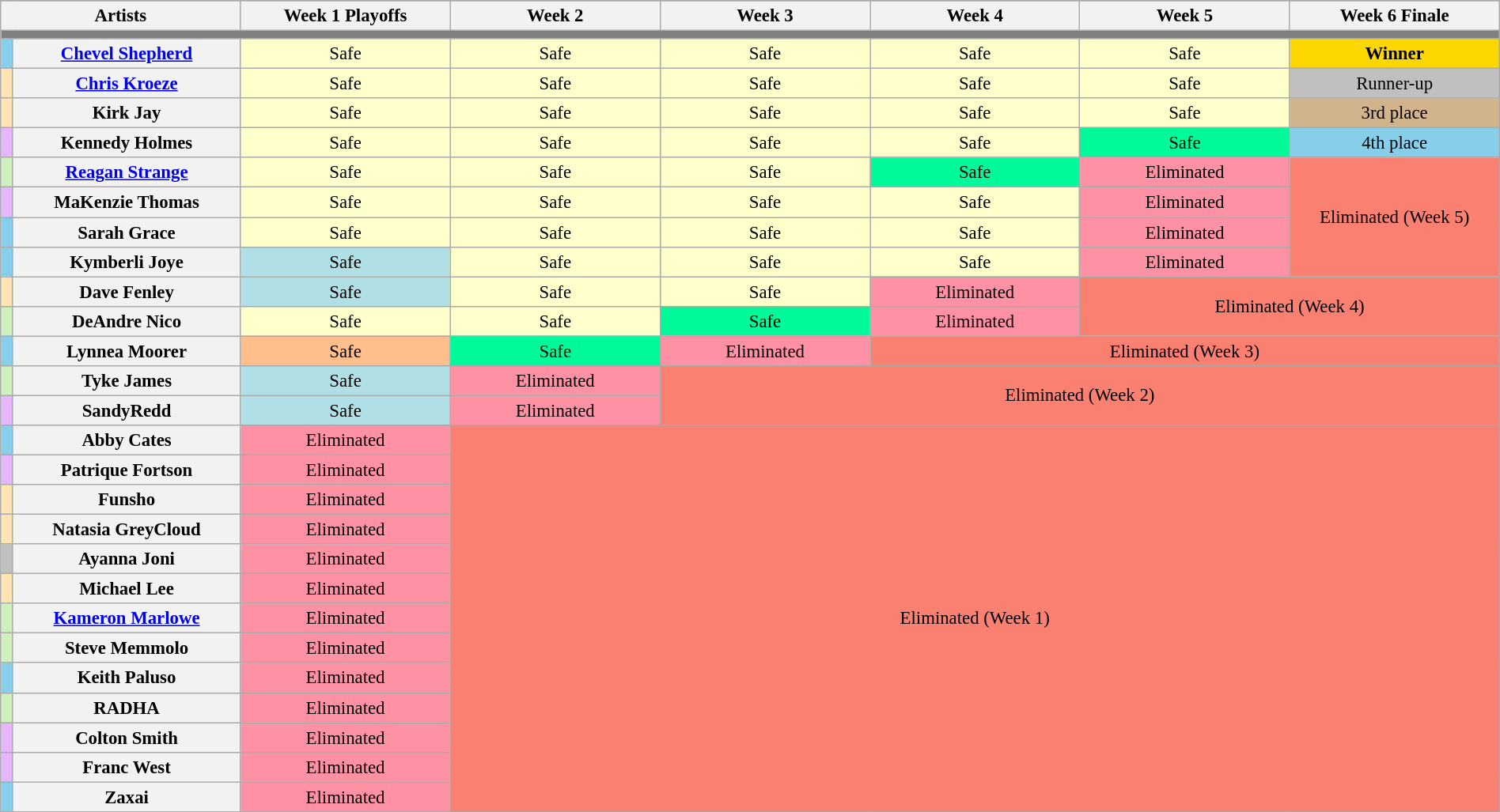<table class="wikitable"  style="text-align:center; font-size:95%; width:100%;">
<tr>
</tr>
<tr>
<th colspan="2">Artists</th>
<th style="width:14%;">Week 1 Playoffs</th>
<th style="width:14%;">Week 2</th>
<th style="width:14%;">Week 3</th>
<th style="width:14%;">Week 4</th>
<th style="width:14%;">Week 5</th>
<th style="width:14%;">Week 6 Finale</th>
</tr>
<tr>
<th colspan="9" style="background:gray;"></th>
</tr>
<tr>
<th style="background:#87ceeb;"></th>
<th><a href='#'>Chevel Shepherd</a></th>
<td style="background:#FFFFCC;">Safe</td>
<td style="background:#FFFFCC;">Safe</td>
<td style="background:#FFFFCC;">Safe</td>
<td style="background:#FFFFCC;">Safe</td>
<td style="background:#FFFFCC;">Safe</td>
<td style="background:gold;"><strong>Winner</strong></td>
</tr>
<tr>
<td style="background:#ffe5b4;"></td>
<th><a href='#'>Chris Kroeze</a></th>
<td style="background:#FFFFCC;">Safe</td>
<td style="background:#FFFFCC;">Safe</td>
<td style="background:#FFFFCC;">Safe</td>
<td style="background:#FFFFCC;">Safe</td>
<td style="background:#FFFFCC;">Safe</td>
<td style="background:silver;">Runner-up</td>
</tr>
<tr>
<th style="background:#ffe5b4;"></th>
<th>Kirk Jay</th>
<td style="background:#FFFFCC;">Safe</td>
<td style="background:#FFFFCC;">Safe</td>
<td style="background:#FFFFCC;">Safe</td>
<td style="background:#FFFFCC;">Safe</td>
<td style="background:#FFFFCC;">Safe</td>
<td style="background:tan;">3rd place</td>
</tr>
<tr>
<th style="background:#E6B6FF;"></th>
<th>Kennedy Holmes</th>
<td style="background:#FFFFCC;">Safe</td>
<td style="background:#FFFFCC;">Safe</td>
<td style="background:#FFFFCC;">Safe</td>
<td style="background:#FFFFCC;">Safe</td>
<td style="background:#00FA9A;">Safe</td>
<td style="background:#87ceeb;">4th place</td>
</tr>
<tr>
<th style="background:#d0f0c0;"></th>
<th><a href='#'>Reagan Strange</a></th>
<td style="background:#FFFFCC;">Safe</td>
<td style="background:#FFFFCC;">Safe</td>
<td style="background:#FFFFCC;">Safe</td>
<td style="background:#00FA9A;">Safe</td>
<td style="background:#FF91A4;">Eliminated</td>
<td rowspan="4" colspan="2" style="background:salmon;">Eliminated (Week 5)</td>
</tr>
<tr>
<td style="background:#E6B6FF;"></td>
<th>MaKenzie Thomas</th>
<td style="background:#FFFFCC;">Safe</td>
<td style="background:#FFFFCC;">Safe</td>
<td style="background:#FFFFCC;">Safe</td>
<td style="background:#FFFFCC;">Safe</td>
<td style="background:#FF91A4;">Eliminated</td>
</tr>
<tr>
<th style="background:#87ceeb;"></th>
<th>Sarah Grace</th>
<td style="background:#FFFFCC;">Safe</td>
<td style="background:#FFFFCC;">Safe</td>
<td style="background:#FFFFCC;">Safe</td>
<td style="background:#FFFFCC;">Safe</td>
<td style="background:#FF91A4;">Eliminated</td>
</tr>
<tr>
<th style="background:#87ceeb;"></th>
<th>Kymberli Joye</th>
<td style="background:#B0E0E6;">Safe</td>
<td style="background:#FFFFCC;">Safe</td>
<td style="background:#FFFFCC;">Safe</td>
<td style="background:#FFFFCC;">Safe</td>
<td style="background:#FF91A4;">Eliminated</td>
</tr>
<tr>
<th style="background:#ffe5b4;"></th>
<th>Dave Fenley</th>
<td style="background:#B0E0E6;">Safe</td>
<td style="background:#FFFFCC;">Safe</td>
<td style="background:#FFFFCC;">Safe</td>
<td style="background:#FF91A4;">Eliminated</td>
<td rowspan="2" colspan="3" style="background:salmon;">Eliminated (Week 4)</td>
</tr>
<tr>
<th style="background:#d0f0c0;"></th>
<th>DeAndre Nico</th>
<td style="background:#FFFFCC;">Safe</td>
<td style="background:#FFFFCC;">Safe</td>
<td style="background:#00FA9A;">Safe</td>
<td style="background:#FF91A4;">Eliminated</td>
</tr>
<tr>
<th style="background:#87ceeb;"></th>
<th>Lynnea Moorer</th>
<td style="background:#FFBF8C;">Safe</td>
<td style="background:#00FA9A;">Safe</td>
<td style="background:#FF91A4;">Eliminated</td>
<td colspan="4" style="background:salmon;">Eliminated (Week 3)</td>
</tr>
<tr>
<th style="background:#d0f0c0;"></th>
<th>Tyke James</th>
<td style="background:#B0E0E6;">Safe</td>
<td style="background:#FF91A4;">Eliminated</td>
<td rowspan="2" colspan="5" style="background:salmon;">Eliminated (Week 2)</td>
</tr>
<tr>
<th style="background:#E6B6FF;"></th>
<th>SandyRedd</th>
<td style="background:#B0E0E6;">Safe</td>
<td style="background:#FF91A4;">Eliminated</td>
</tr>
<tr>
<th style="background:#87ceeb;"></th>
<th>Abby Cates</th>
<td style="background:#FF91A4;">Eliminated</td>
<td rowspan="13" colspan="5" style="background:salmon;">Eliminated (Week 1)</td>
</tr>
<tr>
<th style="background:#E6B6FF;"></th>
<th>Patrique Fortson</th>
<td style="background:#FF91A4;">Eliminated</td>
</tr>
<tr>
<th style="background:#ffe5b4;"></th>
<th>Funsho</th>
<td style="background:#FF91A4;">Eliminated</td>
</tr>
<tr>
<th style="background:#ffe5b4;"></th>
<th>Natasia GreyCloud</th>
<td style="background:#FF91A4;">Eliminated</td>
</tr>
<tr>
<th style="background:silver;"></th>
<th>Ayanna Joni</th>
<td style="background:#FF91A4;">Eliminated</td>
</tr>
<tr>
<th style="background:#ffe5b4;"></th>
<th>Michael Lee</th>
<td style="background:#FF91A4;">Eliminated</td>
</tr>
<tr>
<th style="background:#d0f0c0;"></th>
<th><a href='#'>Kameron Marlowe</a></th>
<td style="background:#FF91A4;">Eliminated</td>
</tr>
<tr>
<th style="background:#d0f0c0;"></th>
<th>Steve Memmolo</th>
<td style="background:#FF91A4;">Eliminated</td>
</tr>
<tr>
<th style="background:#87ceeb;"></th>
<th>Keith Paluso</th>
<td style="background:#FF91A4;">Eliminated</td>
</tr>
<tr>
<th style="background:#d0f0c0;"></th>
<th>RADHA</th>
<td style="background:#FF91A4;">Eliminated</td>
</tr>
<tr>
<th style="background:#E6B6FF;"></th>
<th>Colton Smith</th>
<td style="background:#FF91A4;">Eliminated</td>
</tr>
<tr>
<th style="background:#E6B6FF;"></th>
<th>Franc West</th>
<td style="background:#FF91A4;">Eliminated</td>
</tr>
<tr>
<th style="background:#87ceeb;"></th>
<th>Zaxai</th>
<td style="background:#FF91A4;">Eliminated</td>
</tr>
<tr>
</tr>
</table>
